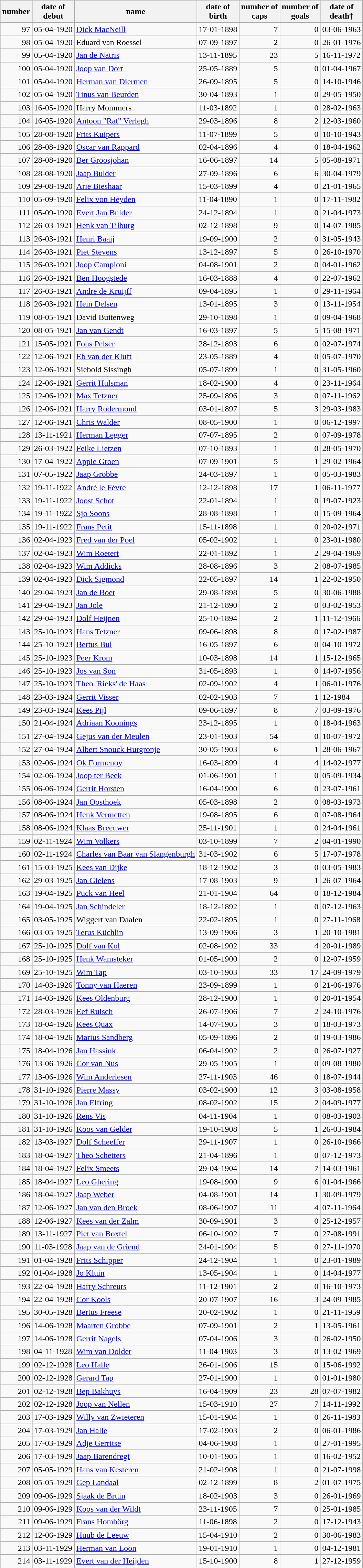<table class="wikitable sortable">
<tr>
<th>number</th>
<th>date of<br>debut</th>
<th>name</th>
<th>date of <br>birth</th>
<th>number of<br>caps</th>
<th>number of<br>goals</th>
<th>date of<br>death†</th>
</tr>
<tr>
<td align=right>97</td>
<td>05-04-1920</td>
<td><a href='#'>Dick MacNeill</a></td>
<td>17-01-1898</td>
<td align=right>7</td>
<td align=right>0</td>
<td>03-06-1963</td>
</tr>
<tr>
<td align=right>98</td>
<td>05-04-1920</td>
<td>Eduard van Roessel</td>
<td>07-09-1897</td>
<td align=right>2</td>
<td align=right>0</td>
<td>26-01-1976</td>
</tr>
<tr>
<td align=right>99</td>
<td>05-04-1920</td>
<td><a href='#'>Jan de Natris</a></td>
<td>13-11-1895</td>
<td align=right>23</td>
<td align=right>5</td>
<td>16-11-1972</td>
</tr>
<tr>
<td align=right>100</td>
<td>05-04-1920</td>
<td><a href='#'>Joop van Dort</a></td>
<td>25-05-1889</td>
<td align=right>5</td>
<td align=right>0</td>
<td>01-04-1967</td>
</tr>
<tr>
<td align=right>101</td>
<td>05-04-1920</td>
<td><a href='#'>Herman van Diermen</a></td>
<td>26-09-1895</td>
<td align=right>5</td>
<td align=right>0</td>
<td>14-10-1946</td>
</tr>
<tr>
<td align=right>102</td>
<td>05-04-1920</td>
<td><a href='#'>Tinus van Beurden</a></td>
<td>30-04-1893</td>
<td align=right>1</td>
<td align=right>0</td>
<td>29-05-1950</td>
</tr>
<tr>
<td align=right>103</td>
<td>16-05-1920</td>
<td>Harry Mommers</td>
<td>11-03-1892</td>
<td align=right>1</td>
<td align=right>0</td>
<td>28-02-1963</td>
</tr>
<tr>
<td align=right>104</td>
<td>16-05-1920</td>
<td><a href='#'>Antoon "Rat" Verlegh</a></td>
<td>29-03-1896</td>
<td align=right>8</td>
<td align=right>2</td>
<td>12-03-1960</td>
</tr>
<tr>
<td align=right>105</td>
<td>28-08-1920</td>
<td><a href='#'>Frits Kuipers</a></td>
<td>11-07-1899</td>
<td align=right>5</td>
<td align=right>0</td>
<td>10-10-1943</td>
</tr>
<tr>
<td align=right>106</td>
<td>28-08-1920</td>
<td><a href='#'>Oscar van Rappard</a></td>
<td>02-04-1896</td>
<td align=right>4</td>
<td align=right>0</td>
<td>18-04-1962</td>
</tr>
<tr>
<td align=right>107</td>
<td>28-08-1920</td>
<td><a href='#'>Ber Groosjohan</a></td>
<td>16-06-1897</td>
<td align=right>14</td>
<td align=right>5</td>
<td>05-08-1971</td>
</tr>
<tr>
<td align=right>108</td>
<td>28-08-1920</td>
<td><a href='#'>Jaap Bulder</a></td>
<td>27-09-1896</td>
<td align=right>6</td>
<td align=right>6</td>
<td>30-04-1979</td>
</tr>
<tr>
<td align=right>109</td>
<td>29-08-1920</td>
<td><a href='#'>Arie Bieshaar</a></td>
<td>15-03-1899</td>
<td align=right>4</td>
<td align=right>0</td>
<td>21-01-1965</td>
</tr>
<tr>
<td align=right>110</td>
<td>05-09-1920</td>
<td><a href='#'>Felix von Heyden</a></td>
<td>11-04-1890</td>
<td align=right>1</td>
<td align=right>0</td>
<td>17-11-1982</td>
</tr>
<tr>
<td align=right>111</td>
<td>05-09-1920</td>
<td><a href='#'>Evert Jan Bulder</a></td>
<td>24-12-1894</td>
<td align=right>1</td>
<td align=right>0</td>
<td>21-04-1973</td>
</tr>
<tr>
<td align=right>112</td>
<td>26-03-1921</td>
<td><a href='#'>Henk van Tilburg</a></td>
<td>02-12-1898</td>
<td align=right>9</td>
<td align=right>0</td>
<td>14-07-1985</td>
</tr>
<tr>
<td align=right>113</td>
<td>26-03-1921</td>
<td><a href='#'>Henri Baaij</a></td>
<td>19-09-1900</td>
<td align=right>2</td>
<td align=right>0</td>
<td>31-05-1943</td>
</tr>
<tr>
<td align=right>114</td>
<td>26-03-1921</td>
<td><a href='#'>Piet Stevens</a></td>
<td>13-12-1897</td>
<td align=right>5</td>
<td align=right>0</td>
<td>26-10-1970</td>
</tr>
<tr>
<td align=right>115</td>
<td>26-03-1921</td>
<td><a href='#'>Joop Campioni</a></td>
<td>04-08-1901</td>
<td align=right>2</td>
<td align=right>0</td>
<td>04-01-1962</td>
</tr>
<tr>
<td align=right>116</td>
<td>26-03-1921</td>
<td><a href='#'>Ben Hoogstede</a></td>
<td>16-03-1888</td>
<td align=right>4</td>
<td align=right>0</td>
<td>22-07-1962</td>
</tr>
<tr>
<td align=right>117</td>
<td>26-03-1921</td>
<td><a href='#'>Andre de Kruijff</a></td>
<td>09-04-1895</td>
<td align=right>1</td>
<td align=right>0</td>
<td>29-11-1964</td>
</tr>
<tr>
<td align=right>118</td>
<td>26-03-1921</td>
<td><a href='#'>Hein Delsen</a></td>
<td>13-01-1895</td>
<td align=right>3</td>
<td align=right>0</td>
<td>13-11-1954</td>
</tr>
<tr>
<td align=right>119</td>
<td>08-05-1921</td>
<td>David Buitenweg</td>
<td>29-10-1898</td>
<td align=right>1</td>
<td align=right>0</td>
<td>09-04-1968</td>
</tr>
<tr>
<td align=right>120</td>
<td>08-05-1921</td>
<td><a href='#'>Jan van Gendt</a></td>
<td>16-03-1897</td>
<td align=right>5</td>
<td align=right>5</td>
<td>15-08-1971</td>
</tr>
<tr>
<td align=right>121</td>
<td>15-05-1921</td>
<td><a href='#'>Fons Pelser</a></td>
<td>28-12-1893</td>
<td align=right>6</td>
<td align=right>0</td>
<td>02-07-1974</td>
</tr>
<tr>
<td align=right>122</td>
<td>12-06-1921</td>
<td><a href='#'>Eb van der Kluft</a></td>
<td>23-05-1889</td>
<td align=right>4</td>
<td align=right>0</td>
<td>05-07-1970</td>
</tr>
<tr>
<td align=right>123</td>
<td>12-06-1921</td>
<td>Siebold Sissingh</td>
<td>05-07-1899</td>
<td align=right>1</td>
<td align=right>0</td>
<td>31-05-1960</td>
</tr>
<tr>
<td align=right>124</td>
<td>12-06-1921</td>
<td><a href='#'>Gerrit Hulsman</a></td>
<td>18-02-1900</td>
<td align=right>4</td>
<td align=right>0</td>
<td>23-11-1964</td>
</tr>
<tr>
<td align=right>125</td>
<td>12-06-1921</td>
<td><a href='#'>Max Tetzner</a></td>
<td>25-09-1896</td>
<td align=right>3</td>
<td align=right>0</td>
<td>07-11-1962</td>
</tr>
<tr>
<td align=right>126</td>
<td>12-06-1921</td>
<td><a href='#'>Harry Rodermond</a></td>
<td>03-01-1897</td>
<td align=right>5</td>
<td align=right>3</td>
<td>29-03-1983</td>
</tr>
<tr>
<td align=right>127</td>
<td>12-06-1921</td>
<td><a href='#'>Chris Walder</a></td>
<td>08-05-1900</td>
<td align=right>1</td>
<td align=right>0</td>
<td>06-12-1997</td>
</tr>
<tr>
<td align=right>128</td>
<td>13-11-1921</td>
<td><a href='#'>Herman Legger</a></td>
<td>07-07-1895</td>
<td align=right>2</td>
<td align=right>0</td>
<td>07-09-1978</td>
</tr>
<tr>
<td align=right>129</td>
<td>26-03-1922</td>
<td><a href='#'>Feike Lietzen</a></td>
<td>07-10-1893</td>
<td align=right>1</td>
<td align=right>0</td>
<td>28-05-1970</td>
</tr>
<tr>
<td align=right>130</td>
<td>17-04-1922</td>
<td><a href='#'>Appie Groen</a></td>
<td>07-09-1901</td>
<td align=right>5</td>
<td align=right>1</td>
<td>29-02-1964</td>
</tr>
<tr>
<td align=right>131</td>
<td>07-05-1922</td>
<td><a href='#'>Jaap Grobbe</a></td>
<td>24-03-1897</td>
<td align=right>1</td>
<td align=right>0</td>
<td>05-03-1983</td>
</tr>
<tr>
<td align=right>132</td>
<td>19-11-1922</td>
<td><a href='#'>André le Fèvre</a></td>
<td>12-12-1898</td>
<td align=right>17</td>
<td align=right>1</td>
<td>06-11-1977</td>
</tr>
<tr>
<td align=right>133</td>
<td>19-11-1922</td>
<td><a href='#'>Joost Schot</a></td>
<td>22-01-1894</td>
<td align=right>1</td>
<td align=right>0</td>
<td>19-07-1923</td>
</tr>
<tr>
<td align=right>134</td>
<td>19-11-1922</td>
<td><a href='#'>Sjo Soons</a></td>
<td>28-08-1898</td>
<td align=right>1</td>
<td align=right>0</td>
<td>15-09-1964</td>
</tr>
<tr>
<td align=right>135</td>
<td>19-11-1922</td>
<td><a href='#'>Frans Petit</a></td>
<td>15-11-1898</td>
<td align=right>1</td>
<td align=right>0</td>
<td>20-02-1971</td>
</tr>
<tr>
<td align=right>136</td>
<td>02-04-1923</td>
<td><a href='#'>Fred van der Poel</a></td>
<td>05-02-1902</td>
<td align=right>1</td>
<td align=right>0</td>
<td>23-01-1980</td>
</tr>
<tr>
<td align=right>137</td>
<td>02-04-1923</td>
<td><a href='#'>Wim Roetert</a></td>
<td>22-01-1892</td>
<td align=right>1</td>
<td align=right>2</td>
<td>29-04-1969</td>
</tr>
<tr>
<td align=right>138</td>
<td>02-04-1923</td>
<td><a href='#'>Wim Addicks</a></td>
<td>28-08-1896</td>
<td align=right>3</td>
<td align=right>2</td>
<td>08-07-1985</td>
</tr>
<tr>
<td align=right>139</td>
<td>02-04-1923</td>
<td><a href='#'>Dick Sigmond</a></td>
<td>22-05-1897</td>
<td align=right>14</td>
<td align=right>1</td>
<td>22-02-1950</td>
</tr>
<tr>
<td align=right>140</td>
<td>29-04-1923</td>
<td><a href='#'>Jan de Boer</a></td>
<td>29-08-1898</td>
<td align=right>5</td>
<td align=right>0</td>
<td>30-06-1988</td>
</tr>
<tr>
<td align=right>141</td>
<td>29-04-1923</td>
<td><a href='#'>Jan Jole</a></td>
<td>21-12-1890</td>
<td align=right>2</td>
<td align=right>0</td>
<td>03-02-1953</td>
</tr>
<tr>
<td align=right>142</td>
<td>29-04-1923</td>
<td><a href='#'>Dolf Heijnen</a></td>
<td>25-10-1894</td>
<td align=right>2</td>
<td align=right>1</td>
<td>11-12-1966</td>
</tr>
<tr>
<td align=right>143</td>
<td>25-10-1923</td>
<td><a href='#'>Hans Tetzner</a></td>
<td>09-06-1898</td>
<td align=right>8</td>
<td align=right>0</td>
<td>17-02-1987</td>
</tr>
<tr>
<td align=right>144</td>
<td>25-10-1923</td>
<td><a href='#'>Bertus Bul</a></td>
<td>16-05-1897</td>
<td align=right>6</td>
<td align=right>0</td>
<td>04-10-1972</td>
</tr>
<tr>
<td align=right>145</td>
<td>25-10-1923</td>
<td><a href='#'>Peer Krom</a></td>
<td>10-03-1898</td>
<td align=right>14</td>
<td align=right>1</td>
<td>15-12-1965</td>
</tr>
<tr>
<td align=right>146</td>
<td>25-10-1923</td>
<td><a href='#'>Jos van Son</a></td>
<td>31-05-1893</td>
<td align=right>1</td>
<td align=right>0</td>
<td>14-07-1956</td>
</tr>
<tr>
<td align=right>147</td>
<td>25-10-1923</td>
<td><a href='#'>Theo 'Rieks' de Haas</a></td>
<td>02-09-1902</td>
<td align=right>4</td>
<td align=right>1</td>
<td>06-01-1976</td>
</tr>
<tr>
<td align=right>148</td>
<td>23-03-1924</td>
<td><a href='#'>Gerrit Visser</a></td>
<td>02-02-1903</td>
<td align=right>7</td>
<td align=right>1</td>
<td>12-1984</td>
</tr>
<tr>
<td align=right>149</td>
<td>23-03-1924</td>
<td><a href='#'>Kees Pijl</a></td>
<td>09-06-1897</td>
<td align=right>8</td>
<td align=right>7</td>
<td>03-09-1976</td>
</tr>
<tr>
<td align=right>150</td>
<td>21-04-1924</td>
<td><a href='#'>Adriaan Koonings</a></td>
<td>23-12-1895</td>
<td align=right>1</td>
<td align=right>0</td>
<td>18-04-1963</td>
</tr>
<tr>
<td align=right>151</td>
<td>27-04-1924</td>
<td><a href='#'>Gejus van der Meulen</a></td>
<td>23-01-1903</td>
<td align=right>54</td>
<td align=right>0</td>
<td>10-07-1972</td>
</tr>
<tr>
<td align=right>152</td>
<td>27-04-1924</td>
<td><a href='#'>Albert Snouck Hurgronje</a></td>
<td>30-05-1903</td>
<td align=right>6</td>
<td align=right>1</td>
<td>28-06-1967</td>
</tr>
<tr>
<td align=right>153</td>
<td>02-06-1924</td>
<td><a href='#'>Ok Formenoy</a></td>
<td>16-03-1899</td>
<td align=right>4</td>
<td align=right>4</td>
<td>14-02-1977</td>
</tr>
<tr>
<td align=right>154</td>
<td>02-06-1924</td>
<td><a href='#'>Joop ter Beek</a></td>
<td>01-06-1901</td>
<td align=right>1</td>
<td align=right>0</td>
<td>05-09-1934</td>
</tr>
<tr>
<td align=right>155</td>
<td>06-06-1924</td>
<td><a href='#'>Gerrit Horsten</a></td>
<td>16-04-1900</td>
<td align=right>6</td>
<td align=right>0</td>
<td>23-07-1961</td>
</tr>
<tr>
<td align=right>156</td>
<td>08-06-1924</td>
<td><a href='#'>Jan Oosthoek</a></td>
<td>05-03-1898</td>
<td align=right>2</td>
<td align=right>0</td>
<td>08-03-1973</td>
</tr>
<tr>
<td align=right>157</td>
<td>08-06-1924</td>
<td><a href='#'>Henk Vermetten</a></td>
<td>19-08-1895</td>
<td align=right>6</td>
<td align=right>0</td>
<td>07-08-1964</td>
</tr>
<tr>
<td align=right>158</td>
<td>08-06-1924</td>
<td><a href='#'>Klaas Breeuwer</a></td>
<td>25-11-1901</td>
<td align=right>1</td>
<td align=right>0</td>
<td>24-04-1961</td>
</tr>
<tr>
<td align=right>159</td>
<td>02-11-1924</td>
<td><a href='#'>Wim Volkers</a></td>
<td>03-10-1899</td>
<td align=right>7</td>
<td align=right>2</td>
<td>04-01-1990</td>
</tr>
<tr>
<td align=right>160</td>
<td>02-11-1924</td>
<td><a href='#'>Charles van Baar van Slangenburgh</a></td>
<td>31-03-1902</td>
<td align=right>6</td>
<td align=right>5</td>
<td>17-07-1978</td>
</tr>
<tr>
<td align=right>161</td>
<td>15-03-1925</td>
<td><a href='#'>Kees van Dijke</a></td>
<td>18-12-1902</td>
<td align=right>3</td>
<td align=right>0</td>
<td>03-05-1983</td>
</tr>
<tr>
<td align=right>162</td>
<td>29-03-1925</td>
<td><a href='#'>Jan Gielens</a></td>
<td>17-08-1903</td>
<td align=right>9</td>
<td align=right>1</td>
<td>26-07-1964</td>
</tr>
<tr>
<td align=right>163</td>
<td>19-04-1925</td>
<td><a href='#'>Puck van Heel</a></td>
<td>21-01-1904</td>
<td align=right>64</td>
<td align=right>0</td>
<td>18-12-1984</td>
</tr>
<tr>
<td align=right>164</td>
<td>19-04-1925</td>
<td><a href='#'>Jan Schindeler</a></td>
<td>18-12-1892</td>
<td align=right>1</td>
<td align=right>0</td>
<td>07-12-1963</td>
</tr>
<tr>
<td align=right>165</td>
<td>03-05-1925</td>
<td>Wiggert van Daalen</td>
<td>22-02-1895</td>
<td align=right>1</td>
<td align=right>0</td>
<td>27-11-1968</td>
</tr>
<tr>
<td align=right>166</td>
<td>03-05-1925</td>
<td><a href='#'>Terus Küchlin</a></td>
<td>13-09-1906</td>
<td align=right>3</td>
<td align=right>1</td>
<td>20-10-1981</td>
</tr>
<tr>
<td align=right>167</td>
<td>25-10-1925</td>
<td><a href='#'>Dolf van Kol</a></td>
<td>02-08-1902</td>
<td align=right>33</td>
<td align=right>4</td>
<td>20-01-1989</td>
</tr>
<tr>
<td align=right>168</td>
<td>25-10-1925</td>
<td><a href='#'>Henk Wamsteker</a></td>
<td>01-05-1900</td>
<td align="right">2</td>
<td align=right>0</td>
<td>12-07-1959</td>
</tr>
<tr>
<td align=right>169</td>
<td>25-10-1925</td>
<td><a href='#'>Wim Tap</a></td>
<td>03-10-1903</td>
<td align=right>33</td>
<td align=right>17</td>
<td>24-09-1979</td>
</tr>
<tr>
<td align=right>170</td>
<td>14-03-1926</td>
<td><a href='#'>Tonny van Haeren</a></td>
<td>23-09-1899</td>
<td align=right>1</td>
<td align=right>0</td>
<td>21-06-1976</td>
</tr>
<tr>
<td align=right>171</td>
<td>14-03-1926</td>
<td><a href='#'>Kees Oldenburg</a></td>
<td>28-12-1900</td>
<td align=right>1</td>
<td align=right>0</td>
<td>20-01-1954</td>
</tr>
<tr>
<td align=right>172</td>
<td>28-03-1926</td>
<td><a href='#'>Eef Ruisch</a></td>
<td>26-07-1906</td>
<td align=right>7</td>
<td align=right>2</td>
<td>24-10-1976</td>
</tr>
<tr>
<td align=right>173</td>
<td>18-04-1926</td>
<td><a href='#'>Kees Quax</a></td>
<td>14-07-1905</td>
<td align=right>3</td>
<td align=right>0</td>
<td>18-03-1973</td>
</tr>
<tr>
<td align=right>174</td>
<td>18-04-1926</td>
<td><a href='#'>Marius Sandberg</a></td>
<td>05-09-1896</td>
<td align=right>2</td>
<td align=right>0</td>
<td>19-03-1986</td>
</tr>
<tr>
<td align=right>175</td>
<td>18-04-1926</td>
<td><a href='#'>Jan Hassink</a></td>
<td>06-04-1902</td>
<td align=right>2</td>
<td align=right>0</td>
<td>26-07-1927</td>
</tr>
<tr>
<td align=right>176</td>
<td>13-06-1926</td>
<td><a href='#'>Cor van Nus</a></td>
<td>29-05-1905</td>
<td align=right>1</td>
<td align=right>0</td>
<td>09-08-1980</td>
</tr>
<tr>
<td align=right>177</td>
<td>13-06-1926</td>
<td><a href='#'>Wim Anderiesen</a></td>
<td>27-11-1903</td>
<td align=right>46</td>
<td align=right>0</td>
<td>18-07-1944</td>
</tr>
<tr>
<td align=right>178</td>
<td>31-10-1926</td>
<td><a href='#'>Pierre Massy</a></td>
<td>03-02-1900</td>
<td align=right>12</td>
<td align=right>3</td>
<td>03-08-1958</td>
</tr>
<tr>
<td align=right>179</td>
<td>31-10-1926</td>
<td><a href='#'>Jan Elfring</a></td>
<td>08-02-1902</td>
<td align=right>15</td>
<td align=right>2</td>
<td>04-09-1977</td>
</tr>
<tr>
<td align=right>180</td>
<td>31-10-1926</td>
<td><a href='#'>Rens Vis</a></td>
<td>04-11-1904</td>
<td align=right>1</td>
<td align=right>0</td>
<td>08-03-1903</td>
</tr>
<tr>
<td align=right>181</td>
<td>31-10-1926</td>
<td><a href='#'>Koos van Gelder</a></td>
<td>19-10-1908</td>
<td align=right>5</td>
<td align=right>1</td>
<td>26-03-1984</td>
</tr>
<tr>
<td align=right>182</td>
<td>13-03-1927</td>
<td><a href='#'>Dolf Scheeffer</a></td>
<td>29-11-1907</td>
<td align=right>1</td>
<td align=right>0</td>
<td>26-10-1966</td>
</tr>
<tr>
<td align=right>183</td>
<td>18-04-1927</td>
<td><a href='#'>Theo Schetters</a></td>
<td>21-04-1896</td>
<td align=right>1</td>
<td align=right>0</td>
<td>07-12-1973</td>
</tr>
<tr>
<td align=right>184</td>
<td>18-04-1927</td>
<td><a href='#'>Felix Smeets</a></td>
<td>29-04-1904</td>
<td align=right>14</td>
<td align=right>7</td>
<td>14-03-1961</td>
</tr>
<tr>
<td align=right>185</td>
<td>18-04-1927</td>
<td><a href='#'>Leo Ghering</a></td>
<td>19-08-1900</td>
<td align=right>9</td>
<td align=right>6</td>
<td>01-04-1966</td>
</tr>
<tr>
<td align=right>186</td>
<td>18-04-1927</td>
<td><a href='#'>Jaap Weber</a></td>
<td>04-08-1901</td>
<td align=right>14</td>
<td align=right>1</td>
<td>30-09-1979</td>
</tr>
<tr>
<td align=right>187</td>
<td>12-06-1927</td>
<td><a href='#'>Jan van den Broek</a></td>
<td>08-06-1907</td>
<td align=right>11</td>
<td align=right>4</td>
<td>07-11-1964</td>
</tr>
<tr>
<td align=right>188</td>
<td>12-06-1927</td>
<td><a href='#'>Kees van der Zalm</a></td>
<td>30-09-1901</td>
<td align=right>3</td>
<td align=right>0</td>
<td>25-12-1957</td>
</tr>
<tr>
<td align=right>189</td>
<td>13-11-1927</td>
<td><a href='#'>Piet van Boxtel</a></td>
<td>06-10-1902</td>
<td align=right>7</td>
<td align=right>0</td>
<td>27-08-1991</td>
</tr>
<tr>
<td align=right>190</td>
<td>11-03-1928</td>
<td><a href='#'>Jaap van de Griend</a></td>
<td>24-01-1904</td>
<td align=right>5</td>
<td align=right>0</td>
<td>27-11-1970</td>
</tr>
<tr>
<td align=right>191</td>
<td>01-04-1928</td>
<td><a href='#'>Frits Schipper</a></td>
<td>24-12-1904</td>
<td align=right>1</td>
<td align=right>0</td>
<td>23-01-1989</td>
</tr>
<tr>
<td align=right>192</td>
<td>01-04-1928</td>
<td><a href='#'>Jo Kluin</a></td>
<td>13-05-1904</td>
<td align=right>1</td>
<td align=right>0</td>
<td>14-04-1977</td>
</tr>
<tr>
<td align=right>193</td>
<td>22-04-1928</td>
<td><a href='#'>Harry Schreurs</a></td>
<td>11-12-1901</td>
<td align=right>2</td>
<td align=right>0</td>
<td>16-10-1973</td>
</tr>
<tr>
<td align=right>194</td>
<td>22-04-1928</td>
<td><a href='#'>Cor Kools</a></td>
<td>20-07-1907</td>
<td align=right>16</td>
<td align=right>3</td>
<td>24-09-1985</td>
</tr>
<tr>
<td align=right>195</td>
<td>30-05-1928</td>
<td><a href='#'>Bertus Freese</a></td>
<td>20-02-1902</td>
<td align=right>1</td>
<td align=right>0</td>
<td>21-11-1959</td>
</tr>
<tr>
<td align=right>196</td>
<td>14-06-1928</td>
<td><a href='#'>Maarten Grobbe</a></td>
<td>07-09-1901</td>
<td align=right>2</td>
<td align=right>1</td>
<td>13-05-1961</td>
</tr>
<tr>
<td align=right>197</td>
<td>14-06-1928</td>
<td><a href='#'>Gerrit Nagels</a></td>
<td>07-04-1906</td>
<td align=right>3</td>
<td align=right>0</td>
<td>26-02-1950</td>
</tr>
<tr>
<td align=right>198</td>
<td>04-11-1928</td>
<td><a href='#'>Wim van Dolder</a></td>
<td>11-04-1903</td>
<td align=right>3</td>
<td align=right>0</td>
<td>13-02-1969</td>
</tr>
<tr>
<td align=right>199</td>
<td>02-12-1928</td>
<td><a href='#'>Leo Halle</a></td>
<td>26-01-1906</td>
<td align=right>15</td>
<td align=right>0</td>
<td>15-06-1992</td>
</tr>
<tr>
<td align=right>200</td>
<td>02-12-1928</td>
<td><a href='#'>Gerard Tap</a></td>
<td>27-01-1900</td>
<td align=right>1</td>
<td align=right>0</td>
<td>01-01-1980</td>
</tr>
<tr>
<td align=right>201</td>
<td>02-12-1928</td>
<td><a href='#'>Bep Bakhuys</a></td>
<td>16-04-1909</td>
<td align=right>23</td>
<td align=right>28</td>
<td>07-07-1982</td>
</tr>
<tr>
<td align=right>202</td>
<td>02-12-1928</td>
<td><a href='#'>Joop van Nellen</a></td>
<td>15-03-1910</td>
<td align=right>27</td>
<td align=right>7</td>
<td>14-11-1992</td>
</tr>
<tr>
<td align=right>203</td>
<td>17-03-1929</td>
<td><a href='#'>Willy van Zwieteren</a></td>
<td>15-01-1904</td>
<td align=right>1</td>
<td align=right>0</td>
<td>26-11-1983</td>
</tr>
<tr>
<td align=right>204</td>
<td>17-03-1929</td>
<td><a href='#'>Jan Halle</a></td>
<td>17-02-1903</td>
<td align=right>2</td>
<td align=right>0</td>
<td>06-01-1986</td>
</tr>
<tr>
<td align=right>205</td>
<td>17-03-1929</td>
<td><a href='#'>Adje Gerritse</a></td>
<td>04-06-1908</td>
<td align=right>1</td>
<td align=right>0</td>
<td>27-01-1995</td>
</tr>
<tr>
<td align=right>206</td>
<td>17-03-1929</td>
<td><a href='#'>Jaap Barendregt</a></td>
<td>10-01-1905</td>
<td align=right>1</td>
<td align=right>0</td>
<td>16-02-1952</td>
</tr>
<tr>
<td align=right>207</td>
<td>05-05-1929</td>
<td><a href='#'>Hans van Kesteren</a></td>
<td>21-02-1908</td>
<td align=right>1</td>
<td align=right>0</td>
<td>21-07-1998</td>
</tr>
<tr>
<td align=right>208</td>
<td>05-05-1929</td>
<td><a href='#'>Gep Landaal</a></td>
<td>02-12-1899</td>
<td align=right>8</td>
<td align=right>2</td>
<td>01-07-1975</td>
</tr>
<tr>
<td align=right>209</td>
<td>09-06-1929</td>
<td><a href='#'>Sjaak de Bruin</a></td>
<td>18-02-1903</td>
<td align=right>3</td>
<td align=right>0</td>
<td>26-01-1969</td>
</tr>
<tr>
<td align=right>210</td>
<td>09-06-1929</td>
<td><a href='#'>Koos van der Wildt</a></td>
<td>23-11-1905</td>
<td align=right>7</td>
<td align=right>0</td>
<td>25-01-1985</td>
</tr>
<tr>
<td align=right>211</td>
<td>09-06-1929</td>
<td><a href='#'>Frans Hombörg</a></td>
<td>11-06-1898</td>
<td align=right>2</td>
<td align=right>0</td>
<td>17-12-1943</td>
</tr>
<tr>
<td align=right>212</td>
<td>12-06-1929</td>
<td><a href='#'>Huub de Leeuw</a></td>
<td>15-04-1910</td>
<td align=right>2</td>
<td align=right>0</td>
<td>30-06-1983</td>
</tr>
<tr>
<td align=right>213</td>
<td>03-11-1929</td>
<td><a href='#'>Herman van Loon</a></td>
<td>19-01-1910</td>
<td align=right>1</td>
<td align=right>0</td>
<td>04-12-1981</td>
</tr>
<tr>
<td align=right>214</td>
<td>03-11-1929</td>
<td><a href='#'>Evert van der Heijden</a></td>
<td>15-10-1900</td>
<td align=right>8</td>
<td align=right>1</td>
<td>27-12-1959</td>
</tr>
</table>
